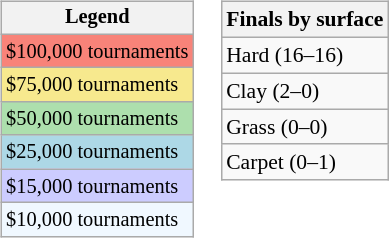<table>
<tr valign=top>
<td><br><table class=wikitable style="font-size:85%">
<tr>
<th>Legend</th>
</tr>
<tr style="background:#f88379;">
<td>$100,000 tournaments</td>
</tr>
<tr style="background:#f7e98e;">
<td>$75,000 tournaments</td>
</tr>
<tr style="background:#addfad;">
<td>$50,000 tournaments</td>
</tr>
<tr style="background:lightblue;">
<td>$25,000 tournaments</td>
</tr>
<tr style="background:#ccf;">
<td>$15,000 tournaments</td>
</tr>
<tr style="background:#f0f8ff;">
<td>$10,000 tournaments</td>
</tr>
</table>
</td>
<td><br><table class=wikitable style="font-size:90%">
<tr>
<th>Finals by surface</th>
</tr>
<tr>
<td>Hard (16–16)</td>
</tr>
<tr>
<td>Clay (2–0)</td>
</tr>
<tr>
<td>Grass (0–0)</td>
</tr>
<tr>
<td>Carpet (0–1)</td>
</tr>
</table>
</td>
</tr>
</table>
